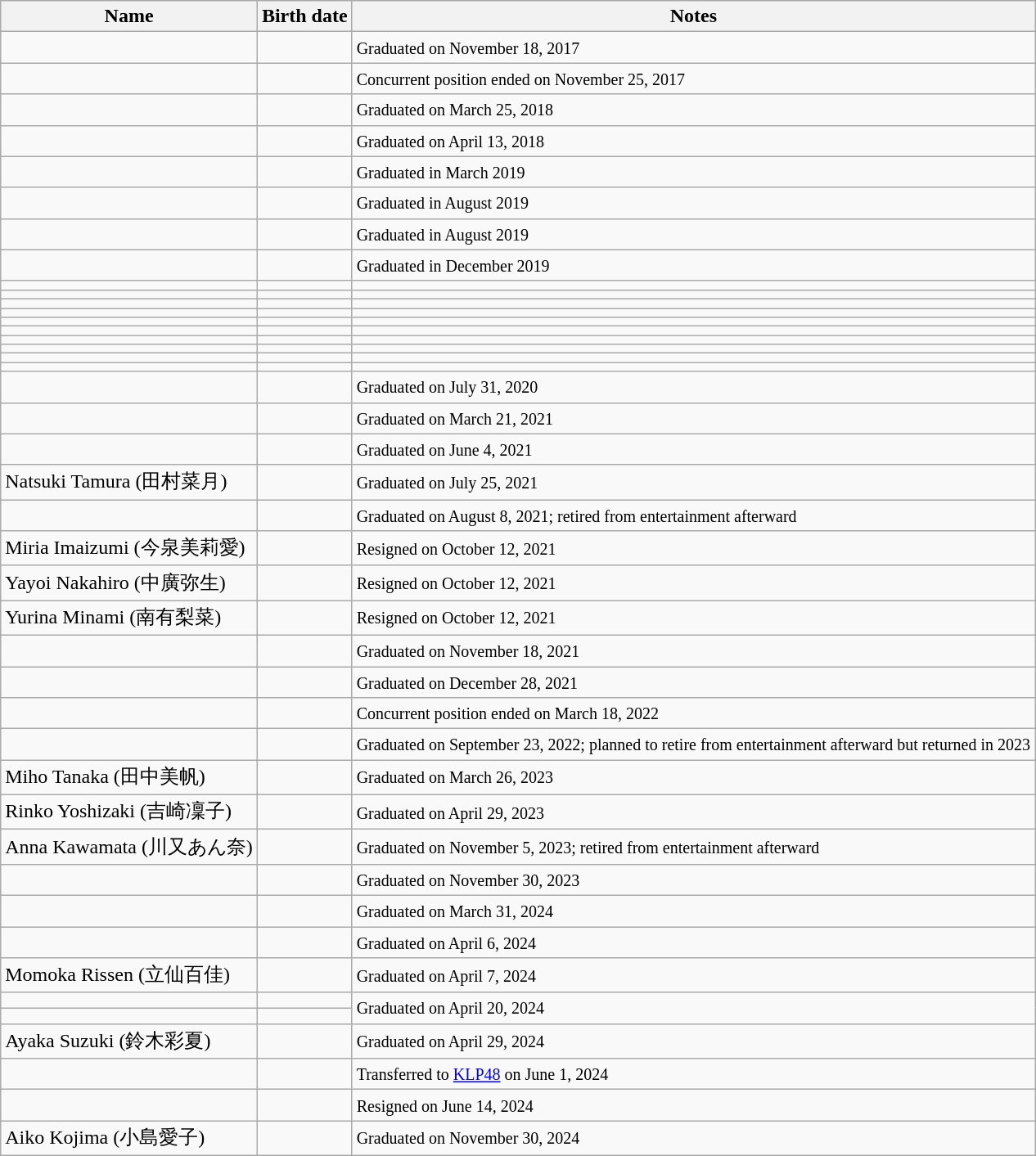<table class="wikitable sortable">
<tr ">
<th rowspan="2">Name</th>
<th rowspan="2">Birth date</th>
<th rowspan="2">Notes</th>
</tr>
<tr>
</tr>
<tr>
<td data-sort-value="Kuroiwa, Yui"></td>
<td></td>
<td data-sort-value="2017-11-18"><small>Graduated on November 18, 2017</small></td>
</tr>
<tr>
<td data-sort-value="Sashihara, Rino"></td>
<td></td>
<td data-sort-value="2017-11-25"><small>Concurrent position ended on November 25, 2017</small></td>
</tr>
<tr>
<td data-sort-value="Ozaki, Mami"></td>
<td></td>
<td data-sort-value="2018-03-25"><small>Graduated on March 25, 2018</small></td>
</tr>
<tr>
<td data-sort-value="Cho, Orie"></td>
<td></td>
<td data-sort-value="2018-04-13"><small>Graduated on April 13, 2018</small></td>
</tr>
<tr>
<td data-sort-value="Mizoguchi, Aiko"></td>
<td></td>
<td data-sort-value="2019-03"><small>Graduated in March 2019</small></td>
</tr>
<tr>
<td data-sort-value="Yura, Akari"></td>
<td></td>
<td data-sort-value="2019-08"><small>Graduated in August 2019</small></td>
</tr>
<tr>
<td data-sort-value="Ichioka, Ayumi"></td>
<td></td>
<td data-sort-value="2019-08"><small>Graduated in August 2019</small></td>
</tr>
<tr>
<td data-sort-value="Maemura, Himea"></td>
<td></td>
<td data-sort-value="2019-12"><small>Graduated in December 2019</small></td>
</tr>
<tr>
<td data-sort-value="Isogai, Kanon"></td>
<td></td>
<td></td>
</tr>
<tr>
<td data-sort-value="Kadota, Momona"></td>
<td></td>
<td></td>
</tr>
<tr>
<td data-sort-value="Sugahara, Saki"></td>
<td></td>
<td></td>
</tr>
<tr>
<td data-sort-value="Sano, Haruka"></td>
<td></td>
<td></td>
</tr>
<tr>
<td data-sort-value="Shioi, Hinako"></td>
<td></td>
<td></td>
</tr>
<tr>
<td data-sort-value="Torobu, Yuri"></td>
<td></td>
<td></td>
</tr>
<tr>
<td data-sort-value="Fujiwara, Azusa"></td>
<td></td>
<td></td>
</tr>
<tr>
<td data-sort-value="Mishima, Haruka"></td>
<td></td>
<td></td>
</tr>
<tr>
<td data-sort-value="Mori, Kaho"></td>
<td></td>
<td></td>
</tr>
<tr>
<td data-sort-value="Kondō, Arisu"></td>
<td></td>
<td></td>
</tr>
<tr>
<td data-sort-value="Shintani, Nonoka"></td>
<td></td>
<td data-sort-value="2020-07-31"><small>Graduated on July 31, 2020</small></td>
</tr>
<tr>
<td data-sort-value="Tanaka, Kōko"></td>
<td></td>
<td data-sort-value="2021-03-21"><small>Graduated on March 21, 2021</small></td>
</tr>
<tr>
<td data-sort-value="Otani, Marina"></td>
<td></td>
<td data-sort-value="2021-06-04"><small>Graduated on June 4, 2021</small></td>
</tr>
<tr>
<td data-sort-value="Tamura, Natsuki">Natsuki Tamura (田村菜月)</td>
<td></td>
<td data-sort-value="2021-07-25"><small>Graduated on July 25, 2021</small></td>
</tr>
<tr>
<td data-sort-value="Yabushita, Fu"></td>
<td></td>
<td data-sort-value="2021-08-08"><small>Graduated on August 8, 2021; retired from entertainment afterward</small></td>
</tr>
<tr>
<td data-sort-value="Imaizumi, Miria">Miria Imaizumi (今泉美莉愛)</td>
<td></td>
<td data-sort-value="2021-10-12"><small>Resigned on October 12, 2021</small></td>
</tr>
<tr>
<td data-sort-value="Nakahiro, Yayoi">Yayoi Nakahiro (中廣弥生)</td>
<td></td>
<td data-sort-value="2021-10-12"><small>Resigned on October 12, 2021</small></td>
</tr>
<tr>
<td data-sort-value="Minami, Yurina">Yurina Minami (南有梨菜)</td>
<td></td>
<td data-sort-value="2021-10-12"><small>Resigned on October 12, 2021</small></td>
</tr>
<tr>
<td data-sort-value="Kadowaki, Miyuna"></td>
<td></td>
<td data-sort-value="2021-11-18"><small>Graduated on November 18, 2021</small></td>
</tr>
<tr>
<td data-sort-value="Sakaki, Miyu"></td>
<td></td>
<td data-sort-value="2021-12-28"><small>Graduated on December 28, 2021</small></td>
</tr>
<tr>
<td></td>
<td></td>
<td><small>Concurrent position ended on March 18, 2022</small></td>
</tr>
<tr>
<td></td>
<td></td>
<td><small>Graduated on September 23, 2022; planned to retire from entertainment afterward but returned in 2023</small></td>
</tr>
<tr>
<td>Miho Tanaka (田中美帆)</td>
<td></td>
<td><small>Graduated on March 26, 2023</small></td>
</tr>
<tr>
<td>Rinko Yoshizaki (吉崎凜子)</td>
<td></td>
<td><small>Graduated on April 29, 2023</small></td>
</tr>
<tr>
<td>Anna Kawamata (川又あん奈)</td>
<td></td>
<td><small>Graduated on November 5, 2023; retired from entertainment afterward</small></td>
</tr>
<tr>
<td></td>
<td></td>
<td><small>Graduated on November 30, 2023</small></td>
</tr>
<tr>
<td></td>
<td></td>
<td><small>Graduated on March 31, 2024</small></td>
</tr>
<tr>
<td></td>
<td></td>
<td><small>Graduated on April 6, 2024</small></td>
</tr>
<tr>
<td>Momoka Rissen (立仙百佳)</td>
<td></td>
<td><small>Graduated on April 7, 2024</small></td>
</tr>
<tr>
<td></td>
<td></td>
<td rowspan="2"><small>Graduated on April 20, 2024</small></td>
</tr>
<tr>
<td></td>
<td></td>
</tr>
<tr>
<td>Ayaka Suzuki (鈴木彩夏)</td>
<td></td>
<td><small>Graduated on April 29, 2024</small></td>
</tr>
<tr>
<td></td>
<td></td>
<td><small>Transferred to <a href='#'>KLP48</a> on June 1, 2024</small></td>
</tr>
<tr>
<td></td>
<td></td>
<td><small>Resigned on June 14, 2024</small></td>
</tr>
<tr>
<td>Aiko Kojima (小島愛子)</td>
<td></td>
<td><small>Graduated on November 30, 2024</small></td>
</tr>
</table>
